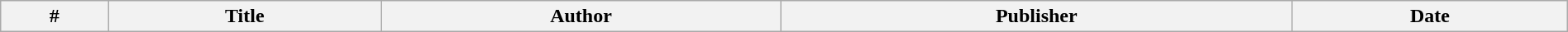<table class="wikitable" style="width:100%; margin:auto;">
<tr>
<th>#</th>
<th>Title</th>
<th>Author</th>
<th>Publisher</th>
<th>Date<br>










</th>
</tr>
</table>
